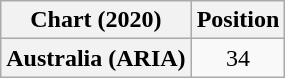<table class="wikitable plainrowheaders" style="text-align:center">
<tr>
<th scope="col">Chart (2020)</th>
<th scope="col">Position</th>
</tr>
<tr>
<th scope="row">Australia (ARIA)</th>
<td>34</td>
</tr>
</table>
